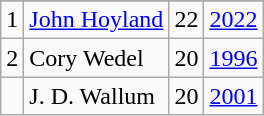<table class="wikitable">
<tr>
</tr>
<tr>
<td>1</td>
<td><a href='#'>John Hoyland</a></td>
<td>22</td>
<td><a href='#'>2022</a></td>
</tr>
<tr>
<td>2</td>
<td>Cory Wedel</td>
<td>20</td>
<td><a href='#'>1996</a></td>
</tr>
<tr>
<td></td>
<td>J. D. Wallum</td>
<td>20</td>
<td><a href='#'>2001</a></td>
</tr>
</table>
